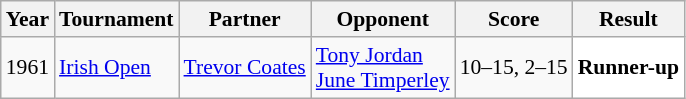<table class="sortable wikitable" style="font-size: 90%;">
<tr>
<th>Year</th>
<th>Tournament</th>
<th>Partner</th>
<th>Opponent</th>
<th>Score</th>
<th>Result</th>
</tr>
<tr>
<td align="center">1961</td>
<td align="left"><a href='#'>Irish Open</a></td>
<td align="left"> <a href='#'>Trevor Coates</a></td>
<td align="left"> <a href='#'>Tony Jordan</a><br> <a href='#'>June Timperley</a></td>
<td align="left">10–15, 2–15</td>
<td style="text-align:left; background:white"> <strong>Runner-up</strong></td>
</tr>
</table>
